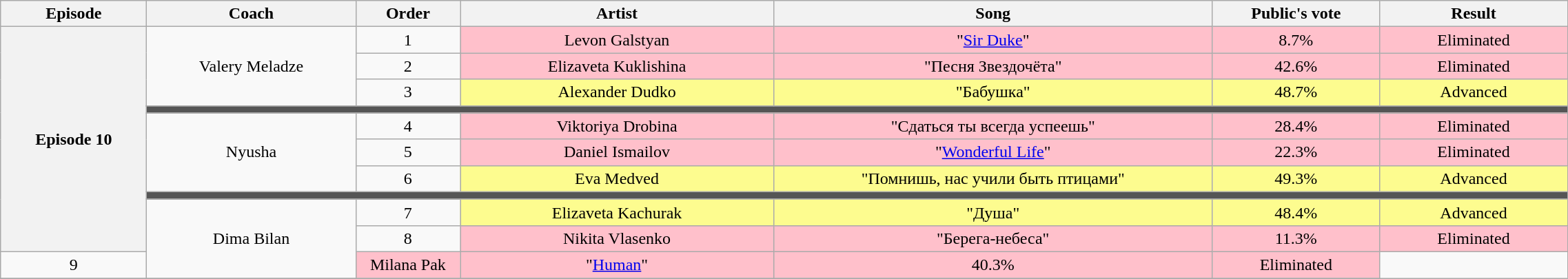<table class="wikitable" style="text-align:center; width:120%;">
<tr>
<th style="width:07%;">Episode</th>
<th style="width:10%;">Coach</th>
<th style="width:05%;">Order</th>
<th style="width:15%;">Artist</th>
<th style="width:21%;">Song</th>
<th style="width:08%;">Public's vote</th>
<th style="width:09%;">Result</th>
</tr>
<tr>
<th rowspan=11 scope="row">Episode 10 <br> </th>
<td rowspan=3>Valery Meladze</td>
<td>1</td>
<td style="background:pink">Levon Galstyan</td>
<td style="background:pink">"<a href='#'>Sir Duke</a>"</td>
<td style="background:pink">8.7%</td>
<td style="background:pink">Eliminated</td>
</tr>
<tr>
<td>2</td>
<td style="background:pink">Elizaveta Kuklishina</td>
<td style="background:pink">"Песня Звездочёта"</td>
<td style="background:pink">42.6%</td>
<td style="background:pink">Eliminated</td>
</tr>
<tr>
<td>3</td>
<td style="background:#fdfc8f">Alexander Dudko</td>
<td style="background:#fdfc8f">"Бабушка"</td>
<td style="background:#fdfc8f">48.7%</td>
<td style="background:#fdfc8f">Advanced</td>
</tr>
<tr>
</tr>
<tr>
<td colspan=6 style="background:#555555;"></td>
</tr>
<tr>
<td rowspan=3>Nyusha</td>
<td>4</td>
<td style="background:pink">Viktoriya Drobina</td>
<td style="background:pink">"Сдаться ты всегда успеешь"</td>
<td style="background:pink">28.4%</td>
<td style="background:pink">Eliminated</td>
</tr>
<tr>
<td>5</td>
<td style="background:pink">Daniel Ismailov</td>
<td style="background:pink">"<a href='#'>Wonderful Life</a>"</td>
<td style="background:pink">22.3%</td>
<td style="background:pink">Eliminated</td>
</tr>
<tr>
<td>6</td>
<td style="background:#fdfc8f">Eva Medved</td>
<td style="background:#fdfc8f">"Помнишь, нас учили быть птицами"</td>
<td style="background:#fdfc8f">49.3%</td>
<td style="background:#fdfc8f">Advanced</td>
</tr>
<tr>
<td colspan=6 style="background:#555555;"></td>
</tr>
<tr>
<td rowspan=3>Dima Bilan</td>
<td>7</td>
<td style="background:#fdfc8f">Elizaveta Kachurak</td>
<td style="background:#fdfc8f">"Душа"</td>
<td style="background:#fdfc8f">48.4%</td>
<td style="background:#fdfc8f">Advanced</td>
</tr>
<tr>
<td>8</td>
<td style="background:pink">Nikita Vlasenko</td>
<td style="background:pink">"Берега-небеса"</td>
<td style="background:pink">11.3%</td>
<td style="background:pink">Eliminated</td>
</tr>
<tr>
<td>9</td>
<td style="background:pink">Milana Pak</td>
<td style="background:pink">"<a href='#'>Human</a>"</td>
<td style="background:pink">40.3%</td>
<td style="background:pink">Eliminated</td>
</tr>
<tr>
</tr>
</table>
